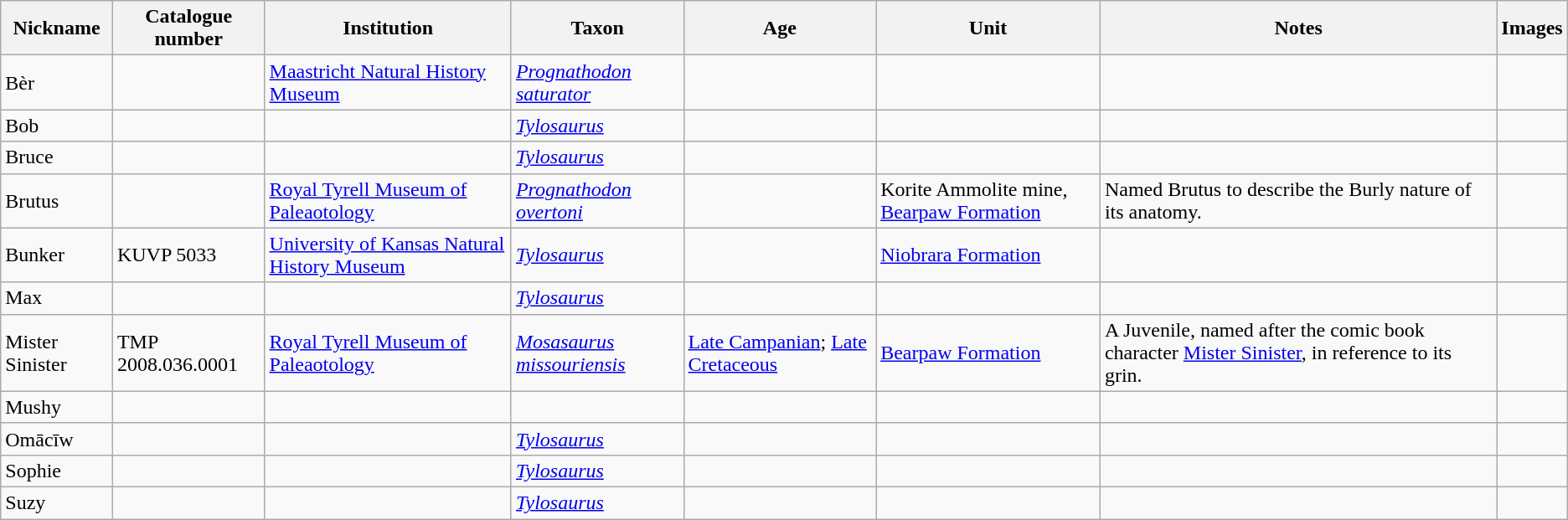<table class="wikitable">
<tr>
<th>Nickname</th>
<th>Catalogue number</th>
<th>Institution</th>
<th>Taxon</th>
<th>Age</th>
<th>Unit</th>
<th>Notes</th>
<th>Images</th>
</tr>
<tr>
<td>Bèr</td>
<td></td>
<td><a href='#'>Maastricht Natural History Museum</a></td>
<td><em><a href='#'>Prognathodon saturator</a></em></td>
<td></td>
<td></td>
<td></td>
<td></td>
</tr>
<tr>
<td>Bob</td>
<td></td>
<td></td>
<td><em><a href='#'>Tylosaurus</a></em></td>
<td></td>
<td></td>
<td></td>
<td></td>
</tr>
<tr>
<td>Bruce</td>
<td></td>
<td></td>
<td><em><a href='#'>Tylosaurus</a></em></td>
<td></td>
<td></td>
<td></td>
<td></td>
</tr>
<tr>
<td>Brutus</td>
<td></td>
<td><a href='#'>Royal Tyrell Museum of Paleaotology</a></td>
<td><em><a href='#'>Prognathodon overtoni</a></em></td>
<td></td>
<td>Korite Ammolite mine, <a href='#'>Bearpaw Formation</a></td>
<td>Named Brutus to describe the Burly nature of its anatomy.</td>
<td></td>
</tr>
<tr>
<td>Bunker</td>
<td>KUVP 5033</td>
<td><a href='#'>University of Kansas Natural History Museum</a></td>
<td><em><a href='#'>Tylosaurus</a></em></td>
<td></td>
<td><a href='#'>Niobrara Formation</a></td>
<td></td>
<td></td>
</tr>
<tr>
<td>Max</td>
<td></td>
<td></td>
<td><em><a href='#'>Tylosaurus</a></em></td>
<td></td>
<td></td>
<td></td>
<td></td>
</tr>
<tr>
<td>Mister Sinister</td>
<td>TMP 2008.036.0001</td>
<td><a href='#'>Royal Tyrell Museum of Paleaotology</a></td>
<td><em><a href='#'>Mosasaurus missouriensis</a></em></td>
<td><a href='#'>Late Campanian</a>; <a href='#'>Late Cretaceous</a></td>
<td><a href='#'>Bearpaw Formation</a></td>
<td>A Juvenile, named after the comic book character <a href='#'>Mister Sinister</a>, in reference to its grin.</td>
<td></td>
</tr>
<tr>
<td>Mushy</td>
<td></td>
<td></td>
<td></td>
<td></td>
<td></td>
<td></td>
<td></td>
</tr>
<tr>
<td>Omācīw</td>
<td></td>
<td></td>
<td><em><a href='#'>Tylosaurus</a></em></td>
<td></td>
<td></td>
<td></td>
<td></td>
</tr>
<tr>
<td>Sophie</td>
<td></td>
<td></td>
<td><em><a href='#'>Tylosaurus</a></em></td>
<td></td>
<td></td>
<td></td>
<td></td>
</tr>
<tr>
<td>Suzy</td>
<td></td>
<td></td>
<td><em><a href='#'>Tylosaurus</a></em></td>
<td></td>
<td></td>
<td></td>
<td></td>
</tr>
</table>
